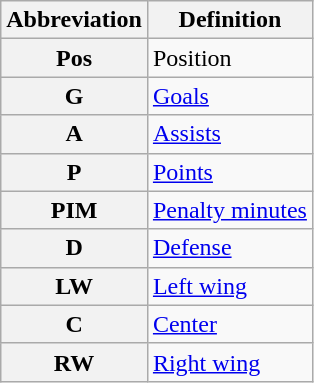<table class="wikitable">
<tr>
<th scope="col">Abbreviation</th>
<th scope="col">Definition</th>
</tr>
<tr>
<th scope="row">Pos</th>
<td>Position</td>
</tr>
<tr>
<th scope="row">G</th>
<td><a href='#'>Goals</a></td>
</tr>
<tr>
<th scope="row">A</th>
<td><a href='#'>Assists</a></td>
</tr>
<tr>
<th scope="row">P</th>
<td><a href='#'>Points</a></td>
</tr>
<tr>
<th scope="row">PIM</th>
<td><a href='#'>Penalty minutes</a></td>
</tr>
<tr>
<th scope="row">D</th>
<td><a href='#'>Defense</a></td>
</tr>
<tr>
<th scope="row">LW</th>
<td><a href='#'>Left wing</a></td>
</tr>
<tr>
<th scope="row">C</th>
<td><a href='#'>Center</a></td>
</tr>
<tr>
<th scope="row">RW</th>
<td><a href='#'>Right wing</a></td>
</tr>
</table>
